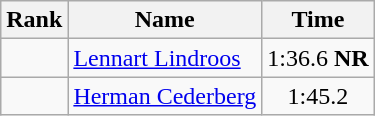<table class="wikitable" style="text-align:center">
<tr>
<th>Rank</th>
<th>Name</th>
<th>Time</th>
</tr>
<tr>
<td></td>
<td align=left><a href='#'>Lennart Lindroos</a></td>
<td>1:36.6 <strong>NR</strong></td>
</tr>
<tr>
<td></td>
<td align=left><a href='#'>Herman Cederberg</a></td>
<td>1:45.2</td>
</tr>
</table>
